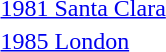<table>
<tr>
<td><a href='#'>1981 Santa Clara</a></td>
<td></td>
<td></td>
<td></td>
</tr>
<tr>
<td><a href='#'>1985 London</a></td>
<td></td>
<td></td>
<td></td>
</tr>
</table>
